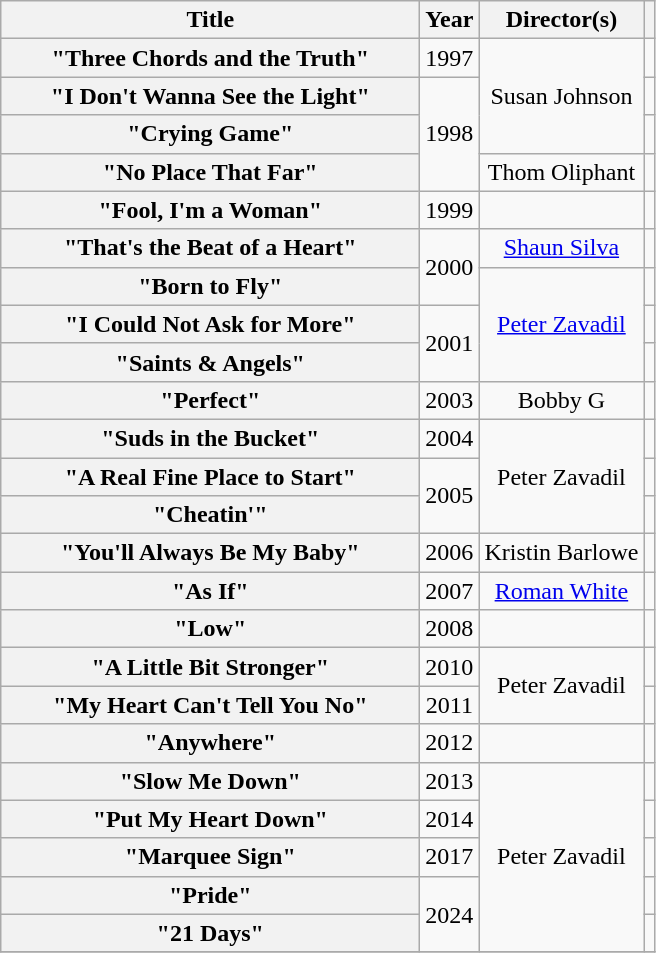<table class="wikitable plainrowheaders" style="text-align:center;" border="1">
<tr>
<th scope="col" style="width:17em;">Title</th>
<th scope="col">Year</th>
<th scope="col">Director(s)</th>
<th></th>
</tr>
<tr>
<th scope="row">"Three Chords and the Truth"</th>
<td>1997</td>
<td rowspan="3">Susan Johnson</td>
<td></td>
</tr>
<tr>
<th scope="row">"I Don't Wanna See the Light"</th>
<td rowspan="3">1998</td>
<td></td>
</tr>
<tr>
<th scope="row">"Crying Game"</th>
<td></td>
</tr>
<tr>
<th scope="row">"No Place That Far"</th>
<td>Thom Oliphant</td>
<td></td>
</tr>
<tr>
<th scope="row">"Fool, I'm a Woman"</th>
<td>1999</td>
<td></td>
<td></td>
</tr>
<tr>
<th scope="row">"That's the Beat of a Heart"<br></th>
<td rowspan="2">2000</td>
<td><a href='#'>Shaun Silva</a></td>
<td></td>
</tr>
<tr>
<th scope="row">"Born to Fly"</th>
<td rowspan="3"><a href='#'>Peter Zavadil</a></td>
<td></td>
</tr>
<tr>
<th scope="row">"I Could Not Ask for More"</th>
<td rowspan="2">2001</td>
<td></td>
</tr>
<tr>
<th scope="row">"Saints & Angels"</th>
<td></td>
</tr>
<tr>
<th scope="row">"Perfect"</th>
<td>2003</td>
<td>Bobby G</td>
<td></td>
</tr>
<tr>
<th scope="row">"Suds in the Bucket"</th>
<td>2004</td>
<td rowspan="3">Peter Zavadil</td>
<td></td>
</tr>
<tr>
<th scope="row">"A Real Fine Place to Start"</th>
<td rowspan="2">2005</td>
<td></td>
</tr>
<tr>
<th scope="row">"Cheatin'"</th>
<td></td>
</tr>
<tr>
<th scope="row">"You'll Always Be My Baby"</th>
<td>2006</td>
<td>Kristin Barlowe</td>
<td></td>
</tr>
<tr>
<th scope="row">"As If"</th>
<td>2007</td>
<td><a href='#'>Roman White</a></td>
<td></td>
</tr>
<tr>
<th scope="row">"Low"</th>
<td>2008</td>
<td></td>
<td></td>
</tr>
<tr>
<th scope="row">"A Little Bit Stronger"</th>
<td>2010</td>
<td rowspan="2">Peter Zavadil</td>
<td></td>
</tr>
<tr>
<th scope="row">"My Heart Can't Tell You No"</th>
<td>2011</td>
<td></td>
</tr>
<tr>
<th scope="row">"Anywhere" </th>
<td>2012</td>
<td></td>
<td></td>
</tr>
<tr>
<th scope="row">"Slow Me Down"</th>
<td>2013</td>
<td rowspan="5">Peter Zavadil</td>
<td></td>
</tr>
<tr>
<th scope="row">"Put My Heart Down"</th>
<td>2014</td>
<td></td>
</tr>
<tr>
<th scope="row">"Marquee Sign"</th>
<td>2017</td>
<td></td>
</tr>
<tr>
<th scope="row">"Pride"</th>
<td rowspan="2">2024</td>
<td></td>
</tr>
<tr>
<th scope="row">"21 Days"</th>
<td></td>
</tr>
<tr>
</tr>
</table>
